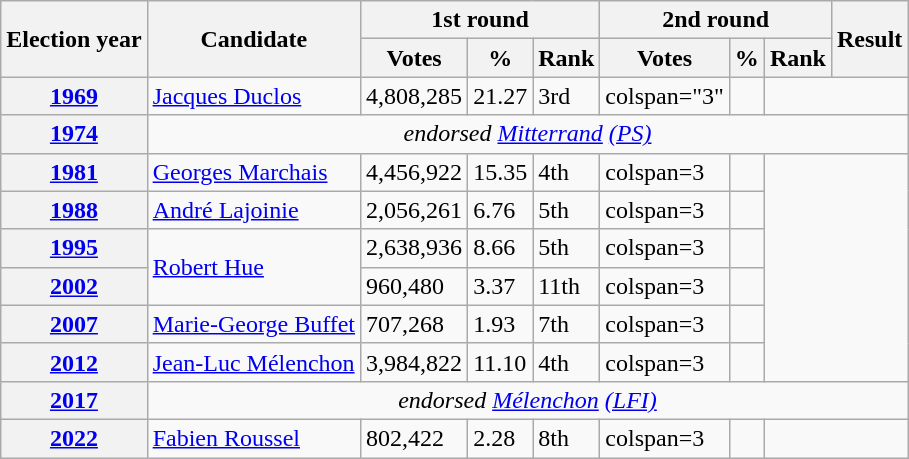<table class=wikitable>
<tr>
<th rowspan=2>Election year</th>
<th rowspan=2>Candidate</th>
<th colspan="3">1st round</th>
<th colspan="3">2nd round</th>
<th rowspan="2">Result</th>
</tr>
<tr>
<th>Votes</th>
<th>%</th>
<th>Rank</th>
<th>Votes</th>
<th>%</th>
<th>Rank</th>
</tr>
<tr>
<th><a href='#'>1969</a></th>
<td><a href='#'>Jacques Duclos</a></td>
<td>4,808,285</td>
<td>21.27</td>
<td> 3rd</td>
<td>colspan="3" </td>
<td></td>
</tr>
<tr>
<th><a href='#'>1974</a></th>
<td colspan=8 align=center><em>endorsed <a href='#'>Mitterrand</a> <a href='#'>(PS)</a></em></td>
</tr>
<tr>
<th><a href='#'>1981</a></th>
<td><a href='#'>Georges Marchais</a></td>
<td>4,456,922</td>
<td>15.35</td>
<td> 4th</td>
<td>colspan=3 </td>
<td></td>
</tr>
<tr>
<th><a href='#'>1988</a></th>
<td><a href='#'>André Lajoinie</a></td>
<td>2,056,261</td>
<td>6.76</td>
<td> 5th</td>
<td>colspan=3 </td>
<td></td>
</tr>
<tr>
<th><a href='#'>1995</a></th>
<td rowspan=2><a href='#'>Robert Hue</a></td>
<td>2,638,936</td>
<td>8.66</td>
<td> 5th</td>
<td>colspan=3 </td>
<td></td>
</tr>
<tr>
<th><a href='#'>2002</a></th>
<td>960,480</td>
<td>3.37</td>
<td> 11th</td>
<td>colspan=3 </td>
<td></td>
</tr>
<tr>
<th><a href='#'>2007</a></th>
<td><a href='#'>Marie-George Buffet</a></td>
<td>707,268</td>
<td>1.93</td>
<td> 7th</td>
<td>colspan=3 </td>
<td></td>
</tr>
<tr>
<th><a href='#'>2012</a></th>
<td><a href='#'>Jean-Luc Mélenchon</a></td>
<td>3,984,822</td>
<td>11.10</td>
<td> 4th</td>
<td>colspan=3 </td>
<td></td>
</tr>
<tr>
<th><a href='#'>2017</a></th>
<td colspan=8 align=center><em>endorsed <a href='#'>Mélenchon</a> <a href='#'>(LFI)</a></em></td>
</tr>
<tr>
<th><a href='#'>2022</a></th>
<td><a href='#'>Fabien Roussel</a></td>
<td>802,422</td>
<td>2.28</td>
<td> 8th</td>
<td>colspan=3 </td>
<td></td>
</tr>
</table>
